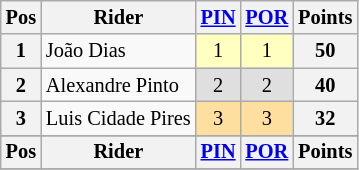<table class="wikitable" style="font-size: 85%; text-align: center;">
<tr valign="top">
<th valign="middle">Pos</th>
<th valign="middle">Rider</th>
<th><a href='#'>PIN</a><br></th>
<th><a href='#'>POR</a><br></th>
<th valign="middle">Points</th>
</tr>
<tr>
<th>1</th>
<td align=left> João Dias</td>
<td style="background:#ffffbf;">1</td>
<td style="background:#ffffbf;">1</td>
<th>50</th>
</tr>
<tr>
<th>2</th>
<td align=left> Alexandre Pinto</td>
<td style="background:#dfdfdf;">2</td>
<td style="background:#dfdfdf;">2</td>
<th>40</th>
</tr>
<tr>
<th>3</th>
<td align=left> Luis Cidade Pires</td>
<td style="background:#ffdf9f;">3</td>
<td style="background:#ffdf9f;">3</td>
<th>32</th>
</tr>
<tr>
</tr>
<tr valign="top">
<th valign="middle">Pos</th>
<th valign="middle">Rider</th>
<th><a href='#'>PIN</a><br></th>
<th><a href='#'>POR</a><br></th>
<th valign="middle">Points</th>
</tr>
<tr>
</tr>
</table>
